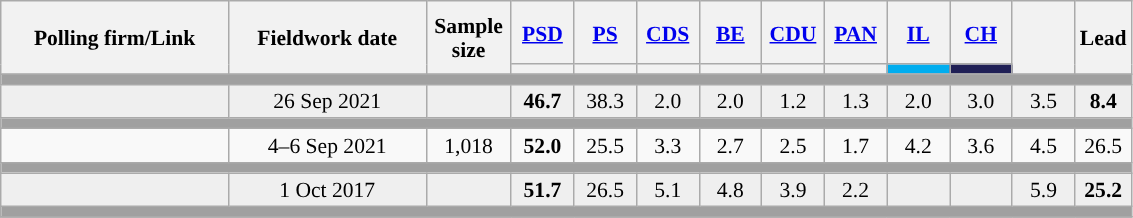<table class="wikitable sortable mw-datatable" style="text-align:center;font-size:90%;line-height:16px;">
<tr style="height:42px;">
<th style="width:145px;" rowspan="2">Polling firm/Link</th>
<th style="width:125px;" rowspan="2">Fieldwork date</th>
<th class="unsortable" style="width:50px;" rowspan="2">Sample size</th>
<th class="unsortable" style="width:35px;"><a href='#'>PSD</a></th>
<th class="unsortable" style="width:35px;"><a href='#'>PS</a></th>
<th class="unsortable" style="width:35px;"><a href='#'>CDS</a></th>
<th class="unsortable" style="width:35px;"><a href='#'>BE</a></th>
<th class="unsortable" style="width:35px;"><a href='#'>CDU</a></th>
<th class="unsortable" style="width:35px;"><a href='#'>PAN</a></th>
<th class="unsortable" style="width:35px;"><a href='#'>IL</a></th>
<th class="unsortable" style="width:35px;"><a href='#'>CH</a></th>
<th class="unsortable" style="width:35px;" rowspan="2"></th>
<th class="unsortable" style="width:30px;" rowspan="2">Lead</th>
</tr>
<tr>
<th class="unsortable" style="color:inherit;background:"></th>
<th class="unsortable" style="color:inherit;background:"></th>
<th class="unsortable" style="color:inherit;background:"></th>
<th class="unsortable" style="color:inherit;background:"></th>
<th class="unsortable" style="color:inherit;background:"></th>
<th class="sortable" style="background:"></th>
<th class="sortable" style="background:#00ADEF;"></th>
<th class="sortable" style="background:#202056;"></th>
</tr>
<tr>
<td colspan="13" style="background:#A0A0A0"></td>
</tr>
<tr style="background:#EFEFEF;">
<td><strong></strong></td>
<td data-sort-value="2019-10-06">26 Sep 2021</td>
<td></td>
<td><strong>46.7</strong><br></td>
<td>38.3<br></td>
<td>2.0<br></td>
<td>2.0<br></td>
<td>1.2<br></td>
<td>1.3<br></td>
<td>2.0<br></td>
<td>3.0<br></td>
<td>3.5</td>
<td style="background:"><strong>8.4</strong></td>
</tr>
<tr>
<td colspan="13" style="background:#A0A0A0"></td>
</tr>
<tr>
<td align="center"><br></td>
<td align="center">4–6 Sep 2021</td>
<td>1,018</td>
<td align="center" ><strong>52.0</strong><br></td>
<td align="center">25.5<br></td>
<td align="center">3.3<br></td>
<td align="center">2.7<br></td>
<td align="center">2.5<br></td>
<td align="center">1.7<br></td>
<td align="center">4.2<br></td>
<td align="center">3.6<br></td>
<td align="center">4.5<br></td>
<td style="background:">26.5</td>
</tr>
<tr>
<td colspan="13" style="background:#A0A0A0"></td>
</tr>
<tr style="background:#EFEFEF;">
<td><strong></strong></td>
<td data-sort-value="2019-10-06">1 Oct 2017</td>
<td></td>
<td><strong>51.7</strong><br></td>
<td>26.5<br></td>
<td>5.1<br></td>
<td>4.8<br></td>
<td>3.9<br></td>
<td>2.2<br></td>
<td></td>
<td></td>
<td>5.9</td>
<td style="background:"><strong>25.2</strong></td>
</tr>
<tr>
<td colspan="13" style="background:#A0A0A0"></td>
</tr>
<tr>
</tr>
</table>
